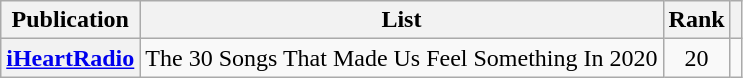<table class="wikitable plainrowheaders" style="text-align:center;">
<tr>
<th scope="col">Publication</th>
<th scope="col">List</th>
<th scope="col">Rank</th>
<th scope="col"></th>
</tr>
<tr>
<th scope="row"><a href='#'>iHeartRadio</a></th>
<td>The 30 Songs That Made Us Feel Something In 2020</td>
<td>20</td>
<td></td>
</tr>
</table>
